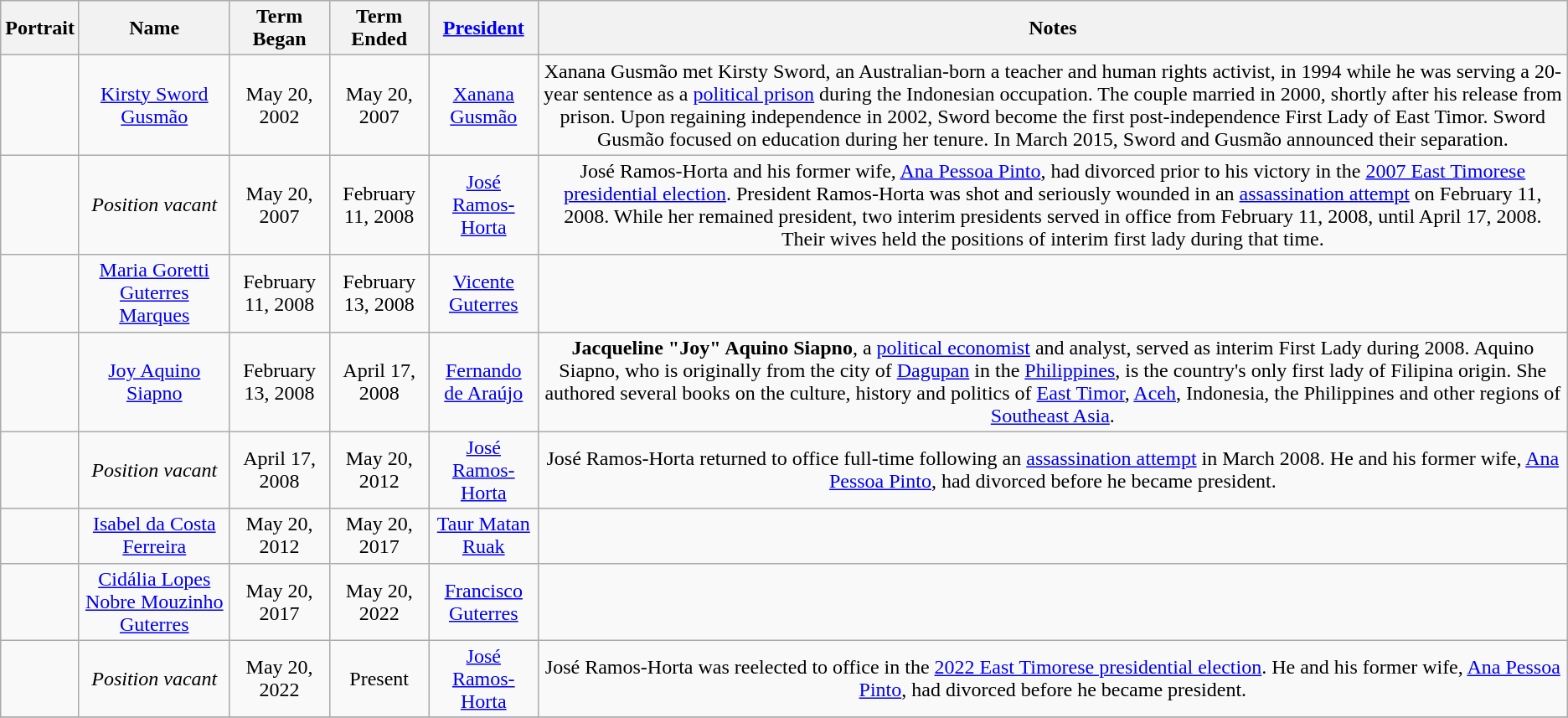<table class="wikitable" style="text-align:center">
<tr>
<th>Portrait</th>
<th>Name</th>
<th>Term Began</th>
<th>Term Ended</th>
<th><a href='#'>President</a></th>
<th>Notes</th>
</tr>
<tr>
<td></td>
<td><a href='#'>Kirsty Sword Gusmão</a></td>
<td>May 20, 2002</td>
<td>May 20, 2007</td>
<td><a href='#'>Xanana Gusmão</a></td>
<td>Xanana Gusmão met Kirsty Sword, an Australian-born a teacher and human rights activist, in 1994 while he was serving a 20-year sentence as a <a href='#'>political prison</a> during the Indonesian occupation. The couple married in 2000, shortly after his release from prison. Upon regaining independence in 2002, Sword become the first post-independence First Lady of East Timor. Sword Gusmão focused on education during her tenure. In March 2015, Sword and Gusmão announced their separation.</td>
</tr>
<tr>
<td></td>
<td><em>Position vacant</em></td>
<td>May 20, 2007</td>
<td>February 11, 2008</td>
<td><a href='#'>José Ramos-Horta</a></td>
<td>José Ramos-Horta and his former wife, <a href='#'>Ana Pessoa Pinto</a>, had divorced prior to his victory in the <a href='#'>2007 East Timorese presidential election</a>. President Ramos-Horta was shot and seriously wounded in an <a href='#'>assassination attempt</a> on February 11, 2008. While her remained president, two interim presidents served in office from February 11, 2008, until April 17, 2008. Their wives held the positions of interim first lady during that time.</td>
</tr>
<tr>
<td></td>
<td><a href='#'>Maria Goretti Guterres Marques</a></td>
<td>February 11, 2008</td>
<td>February 13, 2008</td>
<td><a href='#'>Vicente Guterres</a></td>
<td></td>
</tr>
<tr>
<td></td>
<td><a href='#'>Joy Aquino Siapno</a></td>
<td>February 13, 2008</td>
<td>April 17, 2008</td>
<td><a href='#'>Fernando de Araújo</a></td>
<td><strong>Jacqueline "Joy" Aquino Siapno</strong>, a <a href='#'>political economist</a> and analyst, served as interim First Lady during 2008. Aquino Siapno, who is originally from the city of <a href='#'>Dagupan</a> in the <a href='#'>Philippines</a>, is the country's only first lady of Filipina origin. She authored several books on the culture, history and politics of <a href='#'>East Timor</a>, <a href='#'>Aceh</a>, Indonesia, the Philippines and other regions of <a href='#'>Southeast Asia</a>.</td>
</tr>
<tr>
<td></td>
<td><em>Position vacant</em></td>
<td>April 17, 2008</td>
<td>May 20, 2012</td>
<td><a href='#'>José Ramos-Horta</a></td>
<td>José Ramos-Horta returned to office full-time following an <a href='#'>assassination attempt</a> in March 2008. He and his former wife, <a href='#'>Ana Pessoa Pinto</a>, had divorced before he became president.</td>
</tr>
<tr>
<td></td>
<td><a href='#'>Isabel da Costa Ferreira</a></td>
<td>May 20, 2012</td>
<td>May 20, 2017</td>
<td><a href='#'>Taur Matan Ruak</a></td>
<td></td>
</tr>
<tr>
<td></td>
<td><a href='#'>Cidália Lopes Nobre Mouzinho Guterres</a></td>
<td>May 20, 2017</td>
<td>May 20, 2022</td>
<td><a href='#'>Francisco Guterres</a></td>
<td></td>
</tr>
<tr>
<td></td>
<td><em>Position vacant</em></td>
<td>May 20, 2022</td>
<td>Present</td>
<td><a href='#'>José Ramos-Horta</a></td>
<td>José Ramos-Horta was reelected to office  in the <a href='#'>2022 East Timorese presidential election</a>. He and his former wife, <a href='#'>Ana Pessoa Pinto</a>, had divorced before he became president.</td>
</tr>
<tr>
</tr>
</table>
